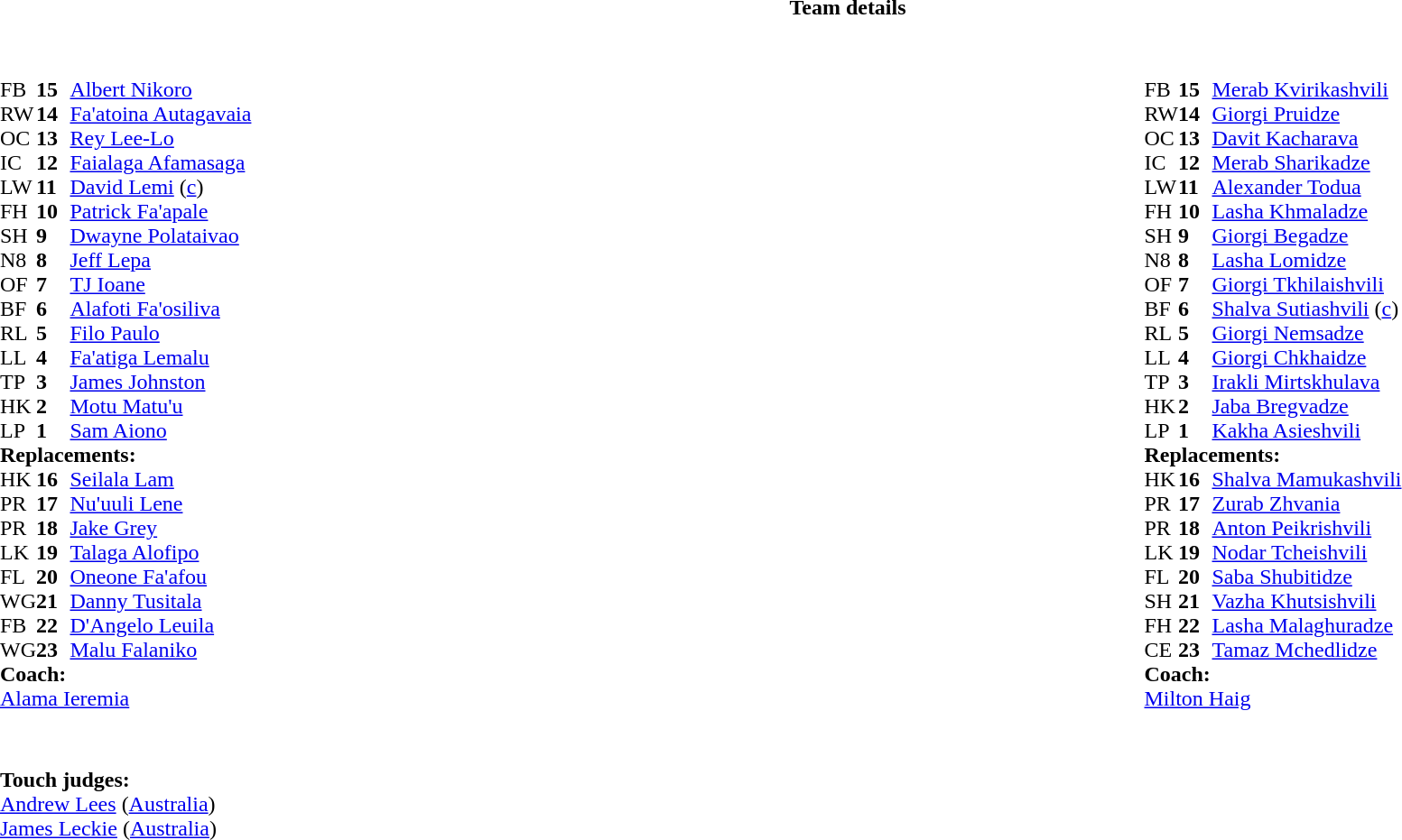<table border="0" width="100%" class="collapsible collapsed">
<tr>
<th>Team details</th>
</tr>
<tr>
<td><br><table style="width:100%;">
<tr>
<td style="vertical-align:top; width:50%"><br><table cellspacing="0" cellpadding="0">
<tr>
<th width="25"></th>
<th width="25"></th>
</tr>
<tr>
<td>FB</td>
<td><strong>15</strong></td>
<td><a href='#'>Albert Nikoro</a></td>
</tr>
<tr>
<td>RW</td>
<td><strong>14</strong></td>
<td><a href='#'>Fa'atoina Autagavaia</a></td>
<td></td>
<td></td>
</tr>
<tr>
<td>OC</td>
<td><strong>13</strong></td>
<td><a href='#'>Rey Lee-Lo</a></td>
</tr>
<tr>
<td>IC</td>
<td><strong>12</strong></td>
<td><a href='#'>Faialaga Afamasaga</a></td>
</tr>
<tr>
<td>LW</td>
<td><strong>11</strong></td>
<td><a href='#'>David Lemi</a> (<a href='#'>c</a>)</td>
</tr>
<tr>
<td>FH</td>
<td><strong>10</strong></td>
<td><a href='#'>Patrick Fa'apale</a></td>
<td></td>
<td></td>
</tr>
<tr>
<td>SH</td>
<td><strong>9</strong></td>
<td><a href='#'>Dwayne Polataivao</a></td>
<td></td>
<td></td>
</tr>
<tr>
<td>N8</td>
<td><strong>8</strong></td>
<td><a href='#'>Jeff Lepa</a></td>
</tr>
<tr>
<td>OF</td>
<td><strong>7</strong></td>
<td><a href='#'>TJ Ioane</a></td>
<td></td>
<td></td>
</tr>
<tr>
<td>BF</td>
<td><strong>6</strong></td>
<td><a href='#'>Alafoti Fa'osiliva</a></td>
</tr>
<tr>
<td>RL</td>
<td><strong>5</strong></td>
<td><a href='#'>Filo Paulo</a></td>
<td></td>
<td></td>
</tr>
<tr>
<td>LL</td>
<td><strong>4</strong></td>
<td><a href='#'>Fa'atiga Lemalu</a></td>
</tr>
<tr>
<td>TP</td>
<td><strong>3</strong></td>
<td><a href='#'>James Johnston</a></td>
<td></td>
<td colspan=2></td>
</tr>
<tr>
<td>HK</td>
<td><strong>2</strong></td>
<td><a href='#'>Motu Matu'u</a></td>
<td></td>
<td></td>
</tr>
<tr>
<td>LP</td>
<td><strong>1</strong></td>
<td><a href='#'>Sam Aiono</a></td>
<td></td>
<td></td>
</tr>
<tr>
<td colspan=3><strong>Replacements:</strong></td>
</tr>
<tr>
<td>HK</td>
<td><strong>16</strong></td>
<td><a href='#'>Seilala Lam</a></td>
<td></td>
<td></td>
</tr>
<tr>
<td>PR</td>
<td><strong>17</strong></td>
<td><a href='#'>Nu'uuli Lene</a></td>
<td></td>
<td></td>
</tr>
<tr>
<td>PR</td>
<td><strong>18</strong></td>
<td><a href='#'>Jake Grey</a></td>
<td></td>
<td></td>
<td></td>
</tr>
<tr>
<td>LK</td>
<td><strong>19</strong></td>
<td><a href='#'>Talaga Alofipo</a></td>
<td></td>
<td></td>
</tr>
<tr>
<td>FL</td>
<td><strong>20</strong></td>
<td><a href='#'>Oneone Fa'afou</a></td>
<td></td>
<td></td>
</tr>
<tr>
<td>WG</td>
<td><strong>21</strong></td>
<td><a href='#'>Danny Tusitala</a></td>
<td></td>
<td></td>
</tr>
<tr>
<td>FB</td>
<td><strong>22</strong></td>
<td><a href='#'>D'Angelo Leuila</a></td>
<td></td>
<td></td>
</tr>
<tr>
<td>WG</td>
<td><strong>23</strong></td>
<td><a href='#'>Malu Falaniko</a></td>
<td></td>
<td></td>
</tr>
<tr>
<td colspan=3><strong>Coach:</strong></td>
</tr>
<tr>
<td colspan="4"> <a href='#'>Alama Ieremia</a></td>
</tr>
</table>
</td>
<td style="vertical-align:top; width:50%"><br><table cellspacing="0" cellpadding="0" style="margin:auto">
<tr>
<th width="25"></th>
<th width="25"></th>
</tr>
<tr>
<td>FB</td>
<td><strong>15</strong></td>
<td><a href='#'>Merab Kvirikashvili</a></td>
<td></td>
<td></td>
</tr>
<tr>
<td>RW</td>
<td><strong>14</strong></td>
<td><a href='#'>Giorgi Pruidze</a></td>
<td></td>
<td></td>
</tr>
<tr>
<td>OC</td>
<td><strong>13</strong></td>
<td><a href='#'>Davit Kacharava</a></td>
</tr>
<tr>
<td>IC</td>
<td><strong>12</strong></td>
<td><a href='#'>Merab Sharikadze</a></td>
</tr>
<tr>
<td>LW</td>
<td><strong>11</strong></td>
<td><a href='#'>Alexander Todua</a></td>
</tr>
<tr>
<td>FH</td>
<td><strong>10</strong></td>
<td><a href='#'>Lasha Khmaladze</a></td>
</tr>
<tr>
<td>SH</td>
<td><strong>9</strong></td>
<td><a href='#'>Giorgi Begadze</a></td>
<td></td>
<td></td>
</tr>
<tr>
<td>N8</td>
<td><strong>8</strong></td>
<td><a href='#'>Lasha Lomidze</a></td>
</tr>
<tr>
<td>OF</td>
<td><strong>7</strong></td>
<td><a href='#'>Giorgi Tkhilaishvili</a></td>
</tr>
<tr>
<td>BF</td>
<td><strong>6</strong></td>
<td><a href='#'>Shalva Sutiashvili</a> (<a href='#'>c</a>)</td>
<td></td>
<td></td>
</tr>
<tr>
<td>RL</td>
<td><strong>5</strong></td>
<td><a href='#'>Giorgi Nemsadze</a></td>
</tr>
<tr>
<td>LL</td>
<td><strong>4</strong></td>
<td><a href='#'>Giorgi Chkhaidze</a></td>
<td></td>
<td></td>
</tr>
<tr>
<td>TP</td>
<td><strong>3</strong></td>
<td><a href='#'>Irakli Mirtskhulava</a></td>
<td></td>
<td></td>
</tr>
<tr>
<td>HK</td>
<td><strong>2</strong></td>
<td><a href='#'>Jaba Bregvadze</a></td>
<td></td>
<td></td>
</tr>
<tr>
<td>LP</td>
<td><strong>1</strong></td>
<td><a href='#'>Kakha Asieshvili</a></td>
<td></td>
<td></td>
</tr>
<tr>
<td colspan=3><strong>Replacements:</strong></td>
</tr>
<tr>
<td>HK</td>
<td><strong>16</strong></td>
<td><a href='#'>Shalva Mamukashvili</a></td>
<td></td>
<td></td>
</tr>
<tr>
<td>PR</td>
<td><strong>17</strong></td>
<td><a href='#'>Zurab Zhvania</a></td>
<td></td>
<td></td>
</tr>
<tr>
<td>PR</td>
<td><strong>18</strong></td>
<td><a href='#'>Anton Peikrishvili</a></td>
<td></td>
<td></td>
</tr>
<tr>
<td>LK</td>
<td><strong>19</strong></td>
<td><a href='#'>Nodar Tcheishvili</a></td>
<td></td>
<td></td>
</tr>
<tr>
<td>FL</td>
<td><strong>20</strong></td>
<td><a href='#'>Saba Shubitidze</a></td>
<td></td>
<td></td>
</tr>
<tr>
<td>SH</td>
<td><strong>21</strong></td>
<td><a href='#'>Vazha Khutsishvili</a></td>
<td></td>
<td></td>
</tr>
<tr>
<td>FH</td>
<td><strong>22</strong></td>
<td><a href='#'>Lasha Malaghuradze</a></td>
<td></td>
<td></td>
</tr>
<tr>
<td>CE</td>
<td><strong>23</strong></td>
<td><a href='#'>Tamaz Mchedlidze</a></td>
<td></td>
<td></td>
</tr>
<tr>
<td colspan=3><strong>Coach:</strong></td>
</tr>
<tr>
<td colspan="4"> <a href='#'>Milton Haig</a></td>
</tr>
</table>
</td>
</tr>
</table>
<table style="width:100%">
<tr>
<td><br><br><strong>Touch judges:</strong>
<br><a href='#'>Andrew Lees</a> (<a href='#'>Australia</a>)
<br><a href='#'>James Leckie</a> (<a href='#'>Australia</a>)</td>
</tr>
</table>
</td>
</tr>
</table>
